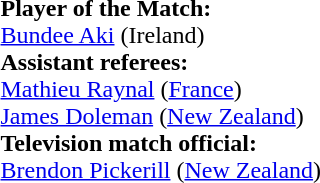<table style="width:100%">
<tr>
<td><br><strong>Player of the Match:</strong>
<br><a href='#'>Bundee Aki</a> (Ireland)<br><strong>Assistant referees:</strong>
<br><a href='#'>Mathieu Raynal</a> (<a href='#'>France</a>)
<br><a href='#'>James Doleman</a> (<a href='#'>New Zealand</a>)
<br><strong>Television match official:</strong>
<br><a href='#'>Brendon Pickerill</a> (<a href='#'>New Zealand</a>)</td>
</tr>
</table>
